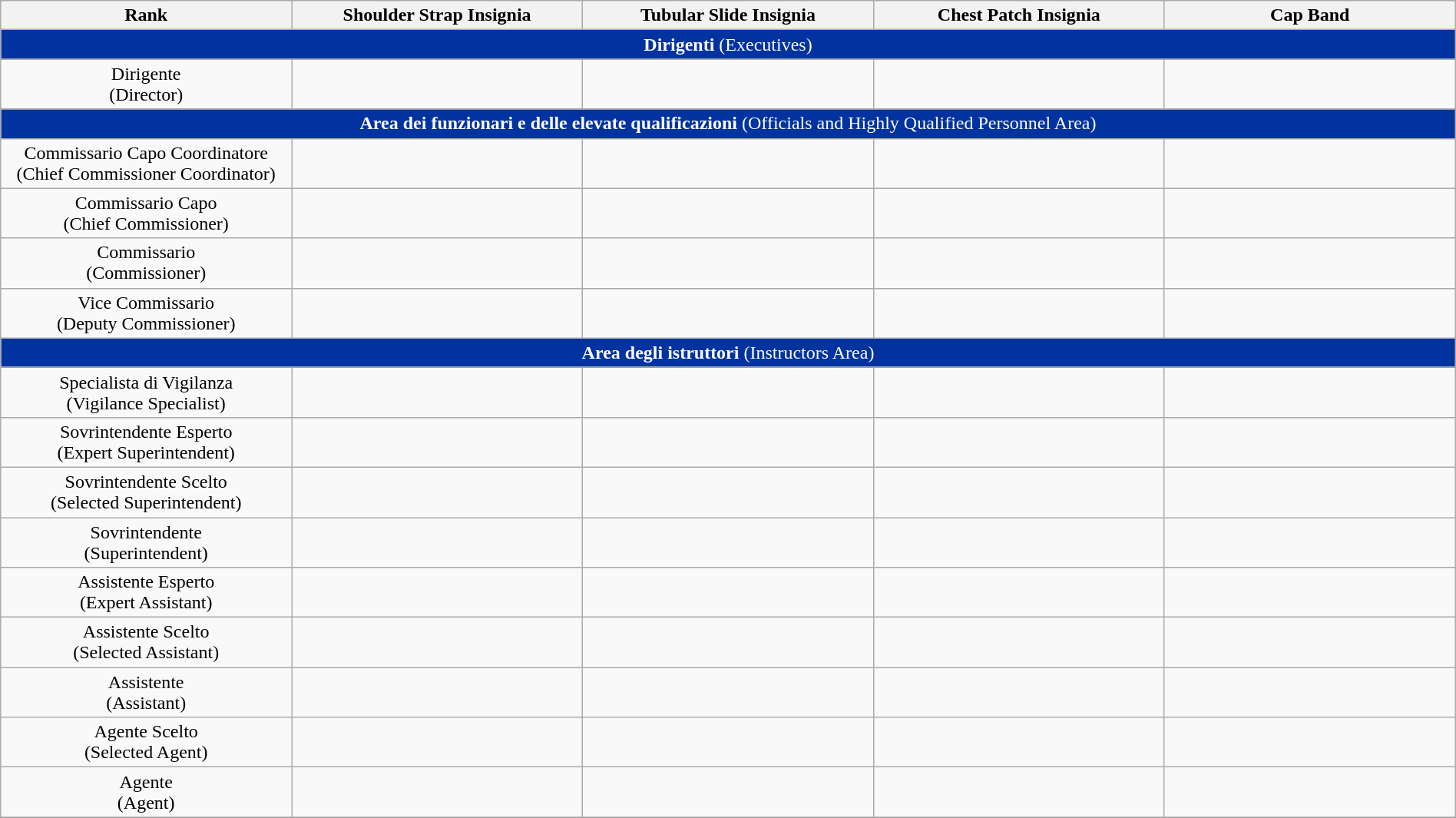<table class="wikitable" width="100%">
<tr align="center">
<th width=16%>Rank</th>
<th width=16%>Shoulder Strap Insignia</th>
<th width=16%>Tubular Slide Insignia</th>
<th width=16%>Chest Patch Insignia</th>
<th width=16%>Cap Band</th>
</tr>
<tr align="center">
<td colspan="5" bgcolor="#0033a0" style="color: white"><strong>Dirigenti</strong> (Executives)</td>
</tr>
<tr align="center">
<td>Dirigente<br>(Director)</td>
<td></td>
<td></td>
<td></td>
<td></td>
</tr>
<tr align="center">
<td colspan="5" bgcolor="#0033a0" style="color: white"><strong>Area dei funzionari e delle elevate qualificazioni</strong> (Officials and Highly Qualified Personnel Area)</td>
</tr>
<tr align="center">
<td>Commissario Capo Coordinatore<br>(Chief Commissioner Coordinator)</td>
<td></td>
<td></td>
<td></td>
<td></td>
</tr>
<tr align="center">
<td>Commissario Capo<br>(Chief Commissioner)</td>
<td></td>
<td></td>
<td></td>
<td></td>
</tr>
<tr align="center">
<td>Commissario<br>(Commissioner)</td>
<td></td>
<td></td>
<td></td>
<td></td>
</tr>
<tr align="center">
<td>Vice Commissario<br>(Deputy Commissioner)</td>
<td></td>
<td></td>
<td></td>
<td></td>
</tr>
<tr align="center">
<td colspan="5" bgcolor="#0033a0" style="color: white"><strong>Area degli istruttori</strong> (Instructors Area)</td>
</tr>
<tr align="center">
<td>Specialista di Vigilanza<br>(Vigilance Specialist)</td>
<td></td>
<td></td>
<td></td>
<td></td>
</tr>
<tr align="center">
<td>Sovrintendente Esperto<br>(Expert Superintendent)</td>
<td></td>
<td></td>
<td></td>
<td></td>
</tr>
<tr align="center">
<td>Sovrintendente Scelto<br>(Selected Superintendent)</td>
<td></td>
<td></td>
<td></td>
<td></td>
</tr>
<tr align="center">
<td>Sovrintendente<br>(Superintendent)</td>
<td></td>
<td></td>
<td></td>
<td></td>
</tr>
<tr align="center">
<td>Assistente Esperto<br>(Expert Assistant)</td>
<td></td>
<td></td>
<td></td>
<td></td>
</tr>
<tr align="center">
<td>Assistente Scelto<br>(Selected Assistant)</td>
<td></td>
<td></td>
<td></td>
<td></td>
</tr>
<tr align="center">
<td>Assistente<br>(Assistant)</td>
<td></td>
<td></td>
<td></td>
<td></td>
</tr>
<tr align="center">
<td>Agente Scelto<br>(Selected Agent)</td>
<td></td>
<td></td>
<td></td>
<td></td>
</tr>
<tr align="center">
<td>Agente<br>(Agent)</td>
<td></td>
<td></td>
<td></td>
<td></td>
</tr>
<tr align="center">
</tr>
</table>
